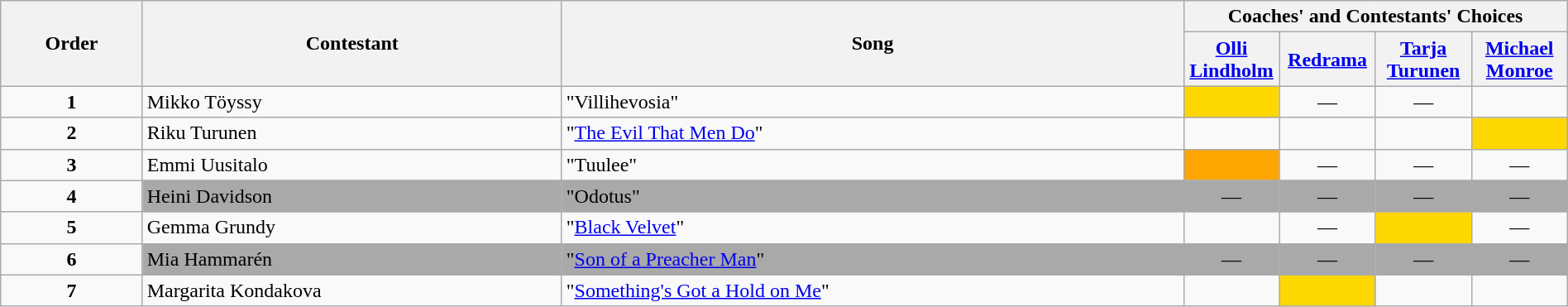<table class="wikitable" style="width:100%;">
<tr>
<th rowspan=2>Order</th>
<th rowspan=2>Contestant</th>
<th rowspan=2>Song</th>
<th colspan=4>Coaches' and Contestants' Choices</th>
</tr>
<tr>
<th width="70"><a href='#'>Olli Lindholm</a></th>
<th width="70"><a href='#'>Redrama</a></th>
<th width="70"><a href='#'>Tarja Turunen</a></th>
<th width="70"><a href='#'>Michael Monroe</a></th>
</tr>
<tr>
<td align="center"><strong>1</strong></td>
<td>Mikko Töyssy</td>
<td>"Villihevosia"</td>
<td style="background:gold;text-align:center;"></td>
<td align="center">—</td>
<td align="center">—</td>
<td style=";text-align:center;"></td>
</tr>
<tr>
<td align="center"><strong>2</strong></td>
<td>Riku Turunen</td>
<td>"<a href='#'>The Evil That Men Do</a>"</td>
<td style=";text-align:center;"></td>
<td style=";text-align:center;"></td>
<td style=";text-align:center;"></td>
<td style="background:gold;text-align:center;"></td>
</tr>
<tr>
<td align="center"><strong>3</strong></td>
<td>Emmi Uusitalo</td>
<td>"Tuulee"</td>
<td style="background:orange;text-align:center;"></td>
<td align="center">—</td>
<td align="center">—</td>
<td align="center">—</td>
</tr>
<tr>
<td align="center"><strong>4</strong></td>
<td style="background:darkgrey;text-align:left;">Heini Davidson</td>
<td style="background:darkgrey;text-align:left;">"Odotus"</td>
<td style="background:darkgrey;text-align:center;">—</td>
<td style="background:darkgrey;text-align:center;">—</td>
<td style="background:darkgrey;text-align:center;">—</td>
<td style="background:darkgrey;text-align:center;">—</td>
</tr>
<tr>
<td align="center"><strong>5</strong></td>
<td>Gemma Grundy</td>
<td>"<a href='#'>Black Velvet</a>"</td>
<td style=";text-align:center;"></td>
<td align="center">—</td>
<td style="background:gold;text-align:center;"></td>
<td align="center">—</td>
</tr>
<tr>
<td align="center"><strong>6</strong></td>
<td style="background:darkgrey;text-align:left;">Mia Hammarén</td>
<td style="background:darkgrey;text-align:left;">"<a href='#'>Son of a Preacher Man</a>"</td>
<td style="background:darkgrey;text-align:center;">—</td>
<td style="background:darkgrey;text-align:center;">—</td>
<td style="background:darkgrey;text-align:center;">—</td>
<td style="background:darkgrey;text-align:center;">—</td>
</tr>
<tr>
<td align="center"><strong>7</strong></td>
<td>Margarita Kondakova</td>
<td>"<a href='#'>Something's Got a Hold on Me</a>"</td>
<td style=";text-align:center;"></td>
<td style="background:gold;text-align:center;"></td>
<td style=";text-align:center;"></td>
<td style=";text-align:center;"></td>
</tr>
</table>
